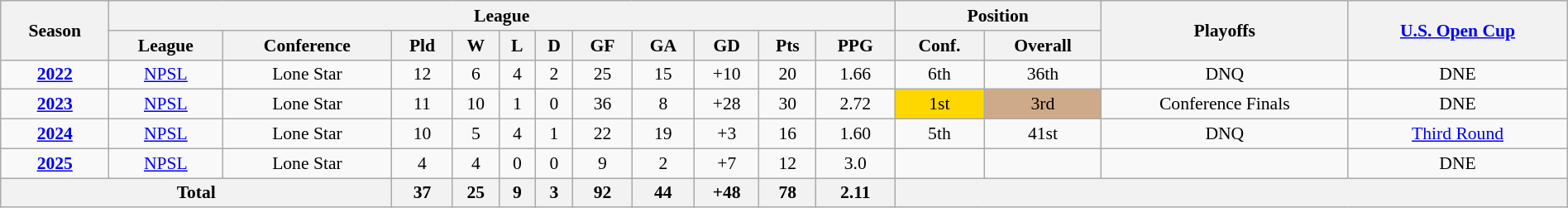<table class="wikitable" width="100%" style="font-size:90%; text-align:center;">
<tr>
<th rowspan="2">Season</th>
<th colspan="11">League</th>
<th colspan="2">Position</th>
<th rowspan="2">Playoffs</th>
<th rowspan="2"><a href='#'>U.S. Open Cup</a></th>
</tr>
<tr>
<th>League</th>
<th>Conference</th>
<th>Pld</th>
<th>W</th>
<th>L</th>
<th>D</th>
<th>GF</th>
<th>GA</th>
<th>GD</th>
<th>Pts</th>
<th>PPG</th>
<th>Conf.</th>
<th>Overall</th>
</tr>
<tr>
<td><strong><a href='#'>2022</a></strong></td>
<td><a href='#'>NPSL</a></td>
<td>Lone Star</td>
<td>12</td>
<td>6</td>
<td>4</td>
<td>2</td>
<td>25</td>
<td>15</td>
<td>+10</td>
<td>20</td>
<td>1.66</td>
<td>6th</td>
<td>36th</td>
<td>DNQ</td>
<td>DNE</td>
</tr>
<tr>
<td><strong><a href='#'>2023</a></strong></td>
<td><a href='#'>NPSL</a></td>
<td>Lone Star</td>
<td>11</td>
<td>10</td>
<td>1</td>
<td>0</td>
<td>36</td>
<td>8</td>
<td>+28</td>
<td>30</td>
<td>2.72</td>
<td bgcolor=gold>1st</td>
<td bgcolor=cfaa88>3rd</td>
<td>Conference Finals</td>
<td>DNE</td>
</tr>
<tr>
<td><strong><a href='#'>2024</a></strong></td>
<td><a href='#'>NPSL</a></td>
<td>Lone Star</td>
<td>10</td>
<td>5</td>
<td>4</td>
<td>1</td>
<td>22</td>
<td>19</td>
<td>+3</td>
<td>16</td>
<td>1.60</td>
<td>5th</td>
<td>41st</td>
<td>DNQ</td>
<td><a href='#'>Third Round</a></td>
</tr>
<tr>
<td><strong><a href='#'>2025</a></strong></td>
<td><a href='#'>NPSL</a></td>
<td>Lone Star</td>
<td>4</td>
<td>4</td>
<td>0</td>
<td>0</td>
<td>9</td>
<td>2</td>
<td>+7</td>
<td>12</td>
<td>3.0</td>
<td></td>
<td></td>
<td></td>
<td>DNE</td>
</tr>
<tr>
<th colspan="3">Total</th>
<th>37</th>
<th>25</th>
<th>9</th>
<th>3</th>
<th>92</th>
<th>44</th>
<th>+48</th>
<th>78</th>
<th>2.11</th>
<th colspan="4"></th>
</tr>
</table>
